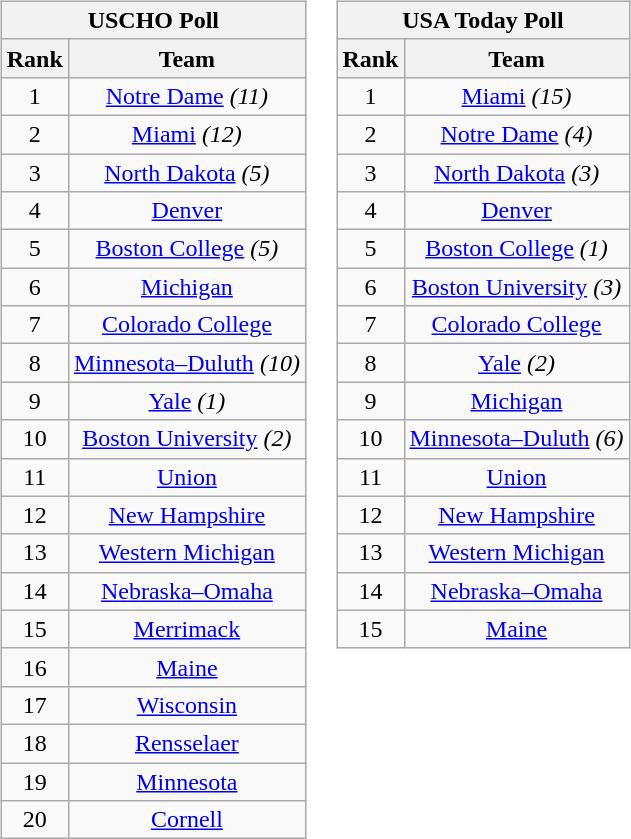<table>
<tr style="vertical-align:top;">
<td><br><table class="wikitable" style="text-align:center;">
<tr>
<th colspan=2><strong>USCHO Poll</strong></th>
</tr>
<tr>
<th>Rank</th>
<th>Team</th>
</tr>
<tr>
<td>1</td>
<td><a href='#'>Notre Dame</a> <em>(11)</em></td>
</tr>
<tr>
<td>2</td>
<td><a href='#'>Miami</a> <em>(12)</em></td>
</tr>
<tr>
<td>3</td>
<td><a href='#'>North Dakota</a> <em>(5)</em></td>
</tr>
<tr>
<td>4</td>
<td><a href='#'>Denver</a></td>
</tr>
<tr>
<td>5</td>
<td><a href='#'>Boston College</a> <em>(5)</em></td>
</tr>
<tr>
<td>6</td>
<td><a href='#'>Michigan</a></td>
</tr>
<tr>
<td>7</td>
<td><a href='#'>Colorado College</a></td>
</tr>
<tr>
<td>8</td>
<td><a href='#'>Minnesota–Duluth</a> <em>(10)</em></td>
</tr>
<tr>
<td>9</td>
<td><a href='#'>Yale</a> <em>(1)</em></td>
</tr>
<tr>
<td>10</td>
<td><a href='#'>Boston University</a> <em>(2)</em></td>
</tr>
<tr>
<td>11</td>
<td><a href='#'>Union</a></td>
</tr>
<tr>
<td>12</td>
<td><a href='#'>New Hampshire</a></td>
</tr>
<tr>
<td>13</td>
<td><a href='#'>Western Michigan</a></td>
</tr>
<tr>
<td>14</td>
<td><a href='#'>Nebraska–Omaha</a></td>
</tr>
<tr>
<td>15</td>
<td><a href='#'>Merrimack</a></td>
</tr>
<tr>
<td>16</td>
<td><a href='#'>Maine</a></td>
</tr>
<tr>
<td>17</td>
<td><a href='#'>Wisconsin</a></td>
</tr>
<tr>
<td>18</td>
<td><a href='#'>Rensselaer</a></td>
</tr>
<tr>
<td>19</td>
<td><a href='#'>Minnesota</a></td>
</tr>
<tr>
<td>20</td>
<td><a href='#'>Cornell</a></td>
</tr>
</table>
</td>
<td><br><table class="wikitable" style="text-align:center;">
<tr>
<th colspan=2><strong>USA Today Poll</strong></th>
</tr>
<tr>
<th>Rank</th>
<th>Team</th>
</tr>
<tr>
<td>1</td>
<td><a href='#'>Miami</a> <em>(15)</em></td>
</tr>
<tr>
<td>2</td>
<td><a href='#'>Notre Dame</a> <em>(4)</em></td>
</tr>
<tr>
<td>3</td>
<td><a href='#'>North Dakota</a> <em>(3)</em></td>
</tr>
<tr>
<td>4</td>
<td><a href='#'>Denver</a></td>
</tr>
<tr>
<td>5</td>
<td><a href='#'>Boston College</a> <em>(1)</em></td>
</tr>
<tr>
<td>6</td>
<td><a href='#'>Boston University</a> <em>(3)</em></td>
</tr>
<tr>
<td>7</td>
<td><a href='#'>Colorado College</a></td>
</tr>
<tr>
<td>8</td>
<td><a href='#'>Yale</a> <em>(2)</em></td>
</tr>
<tr>
<td>9</td>
<td><a href='#'>Michigan</a></td>
</tr>
<tr>
<td>10</td>
<td><a href='#'>Minnesota–Duluth</a> <em>(6)</em></td>
</tr>
<tr>
<td>11</td>
<td><a href='#'>Union</a></td>
</tr>
<tr>
<td>12</td>
<td><a href='#'>New Hampshire</a></td>
</tr>
<tr>
<td>13</td>
<td><a href='#'>Western Michigan</a></td>
</tr>
<tr>
<td>14</td>
<td><a href='#'>Nebraska–Omaha</a></td>
</tr>
<tr>
<td>15</td>
<td><a href='#'>Maine</a></td>
</tr>
</table>
</td>
</tr>
</table>
